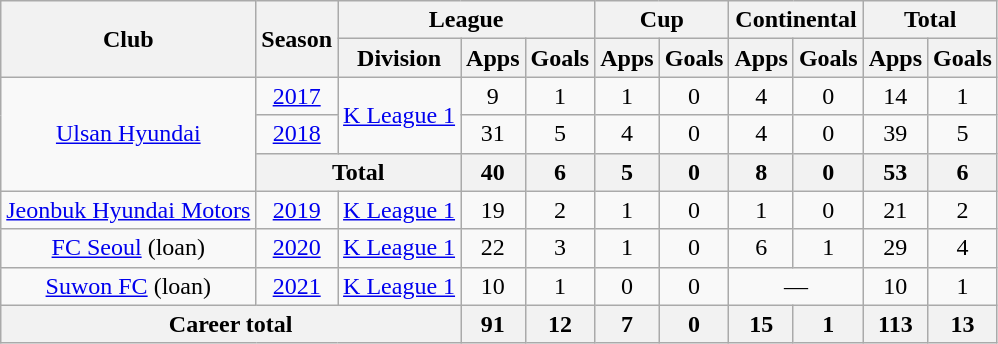<table class="wikitable" style="text-align: center;">
<tr>
<th rowspan="2">Club</th>
<th rowspan="2">Season</th>
<th colspan="3">League</th>
<th colspan="2">Cup</th>
<th colspan="2">Continental</th>
<th colspan="2">Total</th>
</tr>
<tr>
<th>Division</th>
<th>Apps</th>
<th>Goals</th>
<th>Apps</th>
<th>Goals</th>
<th>Apps</th>
<th>Goals</th>
<th>Apps</th>
<th>Goals</th>
</tr>
<tr>
<td rowspan="3"><a href='#'>Ulsan Hyundai</a></td>
<td><a href='#'>2017</a></td>
<td rowspan=2><a href='#'>K League 1</a></td>
<td>9</td>
<td>1</td>
<td>1</td>
<td>0</td>
<td>4</td>
<td>0</td>
<td>14</td>
<td>1</td>
</tr>
<tr>
<td><a href='#'>2018</a></td>
<td>31</td>
<td>5</td>
<td>4</td>
<td>0</td>
<td>4</td>
<td>0</td>
<td>39</td>
<td>5</td>
</tr>
<tr>
<th colspan="2">Total</th>
<th>40</th>
<th>6</th>
<th>5</th>
<th>0</th>
<th>8</th>
<th>0</th>
<th>53</th>
<th>6</th>
</tr>
<tr>
<td rowspan="1"><a href='#'>Jeonbuk Hyundai Motors</a></td>
<td><a href='#'>2019</a></td>
<td rowspan=1><a href='#'>K League 1</a></td>
<td>19</td>
<td>2</td>
<td>1</td>
<td>0</td>
<td>1</td>
<td>0</td>
<td>21</td>
<td>2</td>
</tr>
<tr>
<td rowspan="1"><a href='#'>FC Seoul</a> (loan)</td>
<td><a href='#'>2020</a></td>
<td rowspan=1><a href='#'>K League 1</a></td>
<td>22</td>
<td>3</td>
<td>1</td>
<td>0</td>
<td>6</td>
<td>1</td>
<td>29</td>
<td>4</td>
</tr>
<tr>
<td rowspan="1"><a href='#'>Suwon FC</a> (loan)</td>
<td><a href='#'>2021</a></td>
<td rowspan=1><a href='#'>K League 1</a></td>
<td>10</td>
<td>1</td>
<td>0</td>
<td>0</td>
<td colspan="2">—</td>
<td>10</td>
<td>1</td>
</tr>
<tr>
<th colspan="3">Career total</th>
<th>91</th>
<th>12</th>
<th>7</th>
<th>0</th>
<th>15</th>
<th>1</th>
<th>113</th>
<th>13</th>
</tr>
</table>
